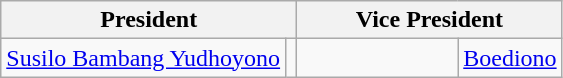<table class="wikitable">
<tr>
<th colspan="2">President</th>
<th colspan="2">Vice President</th>
</tr>
<tr>
<td align="right"><a href='#'>Susilo Bambang Yudhoyono</a></td>
<td align="right"></td>
<td align="left" width=100></td>
<td align="left"><a href='#'>Boediono</a></td>
</tr>
</table>
